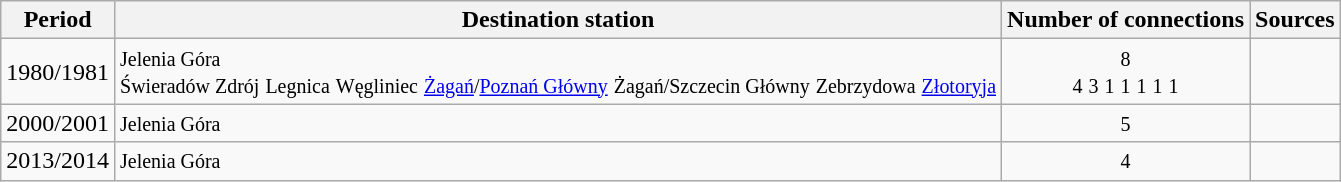<table class="wikitable" style="text-align:center">
<tr>
<th>Period</th>
<th>Destination station</th>
<th>Number of connections</th>
<th>Sources</th>
</tr>
<tr>
<td>1980/1981</td>
<td style="text-align:left"><small>Jelenia Góra</small><br><small>Świeradów Zdrój</small>
<small>Legnica</small>
<small>Węgliniec</small>
<small><a href='#'>Żagań</a>/<a href='#'>Poznań Główny</a></small>
<small>Żagań/Szczecin Główny</small>
<small>Zebrzydowa</small>
<small><a href='#'>Złotoryja</a></small></td>
<td><small>8</small><br><small>4</small>
<small>3</small>
<small>1</small>
<small>1</small>
<small>1</small>
<small>1</small>
<small>1</small></td>
<td></td>
</tr>
<tr>
<td>2000/2001</td>
<td style="text-align:left"><small>Jelenia Góra</small></td>
<td><small>5</small></td>
<td></td>
</tr>
<tr>
<td>2013/2014</td>
<td style="text-align:left"><small>Jelenia Góra</small></td>
<td><small>4</small></td>
<td></td>
</tr>
</table>
